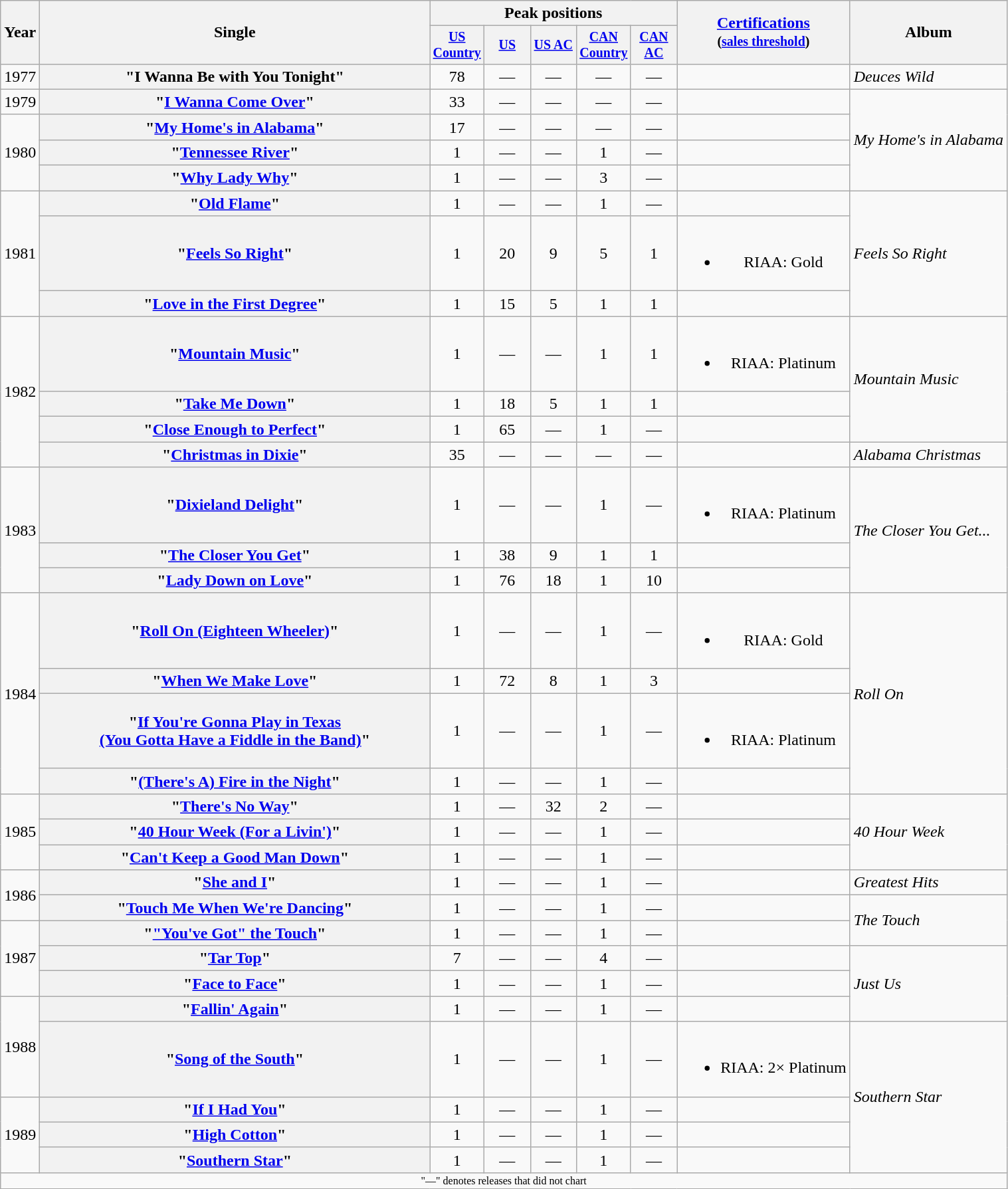<table class="wikitable plainrowheaders" style="text-align:center">
<tr>
<th rowspan="2">Year</th>
<th rowspan="2" style="width:24em;">Single</th>
<th colspan="5">Peak positions</th>
<th rowspan="2"><a href='#'>Certifications</a><br><small>(<a href='#'>sales threshold</a>)</small></th>
<th rowspan="2">Album</th>
</tr>
<tr style="font-size:smaller;">
<th width="40"><a href='#'>US Country</a><br></th>
<th width="40"><a href='#'>US</a><br></th>
<th width="40"><a href='#'>US AC</a><br></th>
<th width="40"><a href='#'>CAN Country</a><br></th>
<th width="40"><a href='#'>CAN AC</a><br></th>
</tr>
<tr>
<td>1977</td>
<th scope="row">"I Wanna Be with You Tonight"</th>
<td>78</td>
<td>—</td>
<td>—</td>
<td>—</td>
<td>—</td>
<td></td>
<td align="left"><em>Deuces Wild</em></td>
</tr>
<tr>
<td>1979</td>
<th scope="row">"<a href='#'>I Wanna Come Over</a>"</th>
<td>33</td>
<td>—</td>
<td>—</td>
<td>—</td>
<td>—</td>
<td></td>
<td align="left" rowspan="4"><em>My Home's in Alabama</em></td>
</tr>
<tr>
<td rowspan="3">1980</td>
<th scope="row">"<a href='#'>My Home's in Alabama</a>"</th>
<td>17</td>
<td>—</td>
<td>—</td>
<td>—</td>
<td>—</td>
<td></td>
</tr>
<tr>
<th scope="row">"<a href='#'>Tennessee River</a>"</th>
<td>1</td>
<td>—</td>
<td>—</td>
<td>1</td>
<td>—</td>
<td></td>
</tr>
<tr>
<th scope="row">"<a href='#'>Why Lady Why</a>"</th>
<td>1</td>
<td>—</td>
<td>—</td>
<td>3</td>
<td>—</td>
<td></td>
</tr>
<tr>
<td rowspan="3">1981</td>
<th scope="row">"<a href='#'>Old Flame</a>"</th>
<td>1</td>
<td>—</td>
<td>—</td>
<td>1</td>
<td>—</td>
<td></td>
<td align="left" rowspan="3"><em>Feels So Right</em></td>
</tr>
<tr>
<th scope="row">"<a href='#'>Feels So Right</a>"</th>
<td>1</td>
<td>20</td>
<td>9</td>
<td>5</td>
<td>1</td>
<td><br><ul><li>RIAA: Gold</li></ul></td>
</tr>
<tr>
<th scope="row">"<a href='#'>Love in the First Degree</a>"</th>
<td>1</td>
<td>15</td>
<td>5</td>
<td>1</td>
<td>1</td>
<td></td>
</tr>
<tr>
<td rowspan="4">1982</td>
<th scope="row">"<a href='#'>Mountain Music</a>"</th>
<td>1</td>
<td>—</td>
<td>—</td>
<td>1</td>
<td>1</td>
<td><br><ul><li>RIAA: Platinum</li></ul></td>
<td align="left" rowspan="3"><em>Mountain Music</em></td>
</tr>
<tr>
<th scope="row">"<a href='#'>Take Me Down</a>"</th>
<td>1</td>
<td>18</td>
<td>5</td>
<td>1</td>
<td>1</td>
<td></td>
</tr>
<tr>
<th scope="row">"<a href='#'>Close Enough to Perfect</a>"</th>
<td>1</td>
<td>65</td>
<td>—</td>
<td>1</td>
<td>—</td>
<td></td>
</tr>
<tr>
<th scope="row">"<a href='#'>Christmas in Dixie</a>" </th>
<td>35</td>
<td>—</td>
<td>—</td>
<td>—</td>
<td>—</td>
<td></td>
<td align="left"><em>Alabama Christmas</em></td>
</tr>
<tr>
<td rowspan="3">1983</td>
<th scope="row">"<a href='#'>Dixieland Delight</a>"</th>
<td>1</td>
<td>—</td>
<td>—</td>
<td>1</td>
<td>—</td>
<td><br><ul><li>RIAA: Platinum</li></ul></td>
<td align="left" rowspan="3"><em>The Closer You Get...</em></td>
</tr>
<tr>
<th scope="row">"<a href='#'>The Closer You Get</a>"</th>
<td>1</td>
<td>38</td>
<td>9</td>
<td>1</td>
<td>1</td>
<td></td>
</tr>
<tr>
<th scope="row">"<a href='#'>Lady Down on Love</a>"</th>
<td>1</td>
<td>76</td>
<td>18</td>
<td>1</td>
<td>10</td>
<td></td>
</tr>
<tr>
<td rowspan="4">1984</td>
<th scope="row">"<a href='#'>Roll On (Eighteen Wheeler)</a>"</th>
<td>1</td>
<td>—</td>
<td>—</td>
<td>1</td>
<td>—</td>
<td><br><ul><li>RIAA: Gold</li></ul></td>
<td align="left" rowspan="4"><em>Roll On</em></td>
</tr>
<tr>
<th scope="row">"<a href='#'>When We Make Love</a>"</th>
<td>1</td>
<td>72</td>
<td>8</td>
<td>1</td>
<td>3</td>
<td></td>
</tr>
<tr>
<th scope="row">"<a href='#'>If You're Gonna Play in Texas <br> (You Gotta Have a Fiddle in the Band)</a>"</th>
<td>1</td>
<td>—</td>
<td>—</td>
<td>1</td>
<td>—</td>
<td><br><ul><li>RIAA: Platinum</li></ul></td>
</tr>
<tr>
<th scope="row">"<a href='#'>(There's A) Fire in the Night</a>"</th>
<td>1</td>
<td>—</td>
<td>—</td>
<td>1</td>
<td>—</td>
<td></td>
</tr>
<tr>
<td rowspan="3">1985</td>
<th scope="row">"<a href='#'>There's No Way</a>"</th>
<td>1</td>
<td>—</td>
<td>32</td>
<td>2</td>
<td>—</td>
<td></td>
<td align="left" rowspan="3"><em>40 Hour Week</em></td>
</tr>
<tr>
<th scope="row">"<a href='#'>40 Hour Week (For a Livin')</a>"</th>
<td>1</td>
<td>—</td>
<td>—</td>
<td>1</td>
<td>—</td>
<td></td>
</tr>
<tr>
<th scope="row">"<a href='#'>Can't Keep a Good Man Down</a>"</th>
<td>1</td>
<td>—</td>
<td>—</td>
<td>1</td>
<td>—</td>
<td></td>
</tr>
<tr>
<td rowspan="2">1986</td>
<th scope="row">"<a href='#'>She and I</a>"</th>
<td>1</td>
<td>—</td>
<td>—</td>
<td>1</td>
<td>—</td>
<td></td>
<td align="left"><em>Greatest Hits</em></td>
</tr>
<tr>
<th scope="row">"<a href='#'>Touch Me When We're Dancing</a>"</th>
<td>1</td>
<td>—</td>
<td>—</td>
<td>1</td>
<td>—</td>
<td></td>
<td align="left" rowspan="2"><em>The Touch</em></td>
</tr>
<tr>
<td rowspan="3">1987</td>
<th scope="row">"<a href='#'>"You've Got" the Touch</a>"</th>
<td>1</td>
<td>—</td>
<td>—</td>
<td>1</td>
<td>—</td>
<td></td>
</tr>
<tr>
<th scope="row">"<a href='#'>Tar Top</a>"</th>
<td>7</td>
<td>—</td>
<td>—</td>
<td>4</td>
<td>—</td>
<td></td>
<td align="left" rowspan="3"><em>Just Us</em></td>
</tr>
<tr>
<th scope="row">"<a href='#'>Face to Face</a>" </th>
<td>1</td>
<td>—</td>
<td>—</td>
<td>1</td>
<td>—</td>
<td></td>
</tr>
<tr>
<td rowspan="2">1988</td>
<th scope="row">"<a href='#'>Fallin' Again</a>"</th>
<td>1</td>
<td>—</td>
<td>—</td>
<td>1</td>
<td>—</td>
<td></td>
</tr>
<tr>
<th scope="row">"<a href='#'>Song of the South</a>"</th>
<td>1</td>
<td>—</td>
<td>—</td>
<td>1</td>
<td>—</td>
<td><br><ul><li>RIAA: 2× Platinum</li></ul></td>
<td align="left" rowspan="4"><em>Southern Star</em></td>
</tr>
<tr>
<td rowspan="3">1989</td>
<th scope="row">"<a href='#'>If I Had You</a>"</th>
<td>1</td>
<td>—</td>
<td>—</td>
<td>1</td>
<td>—</td>
<td></td>
</tr>
<tr>
<th scope="row">"<a href='#'>High Cotton</a>"</th>
<td>1</td>
<td>—</td>
<td>—</td>
<td>1</td>
<td>—</td>
<td></td>
</tr>
<tr>
<th scope="row">"<a href='#'>Southern Star</a>"</th>
<td>1</td>
<td>—</td>
<td>—</td>
<td>1</td>
<td>—</td>
<td></td>
</tr>
<tr>
<td colspan="9" style="font-size:8pt">"—" denotes releases that did not chart</td>
</tr>
</table>
